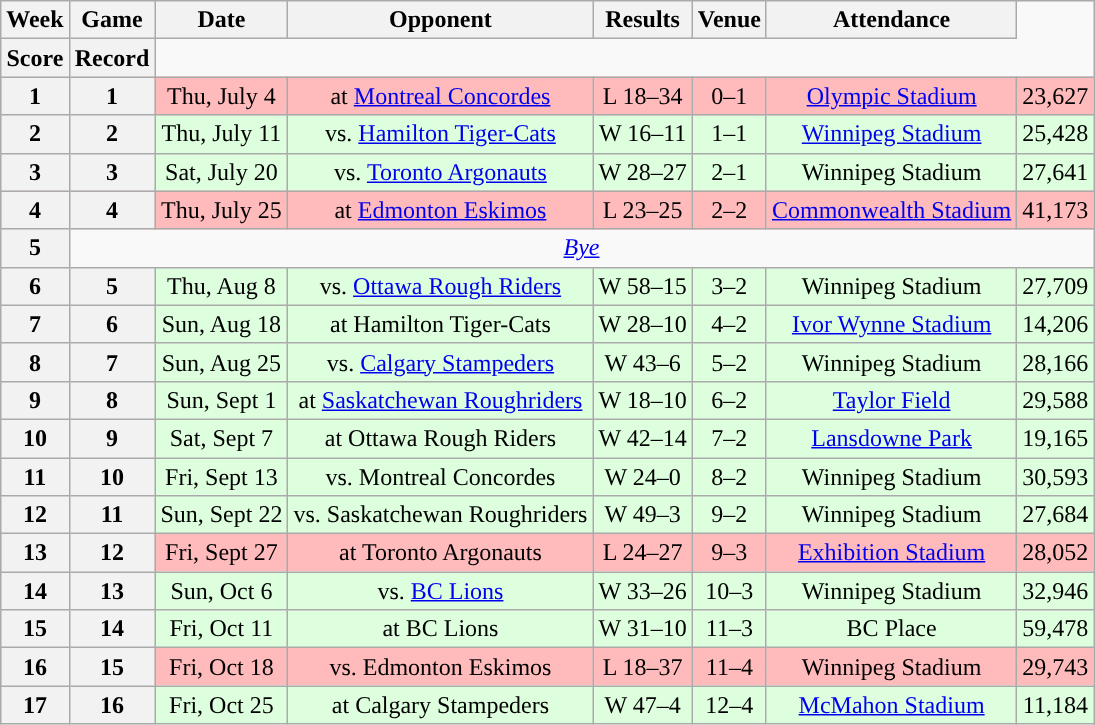<table class="wikitable" style="text-align:center">
<tr>
<th>Week</th>
<th>Game</th>
<th>Date</th>
<th>Opponent</th>
<th>Results</th>
<th>Venue</th>
<th>Attendance</th>
</tr>
<tr>
<th>Score</th>
<th>Record</th>
</tr>
<tr style="background:#ffbbbb">
<th>1</th>
<th>1</th>
<td>Thu, July 4</td>
<td>at <a href='#'>Montreal Concordes</a></td>
<td>L 18–34</td>
<td>0–1</td>
<td><a href='#'>Olympic Stadium</a></td>
<td>23,627</td>
</tr>
<tr style="background:#ddffdd">
<th>2</th>
<th>2</th>
<td>Thu, July 11</td>
<td>vs. <a href='#'>Hamilton Tiger-Cats</a></td>
<td>W 16–11</td>
<td>1–1</td>
<td><a href='#'>Winnipeg Stadium</a></td>
<td>25,428</td>
</tr>
<tr style="background:#ddffdd">
<th>3</th>
<th>3</th>
<td>Sat, July 20</td>
<td>vs. <a href='#'>Toronto Argonauts</a></td>
<td>W 28–27</td>
<td>2–1</td>
<td>Winnipeg Stadium</td>
<td>27,641</td>
</tr>
<tr style="background:#ffbbbb">
<th>4</th>
<th>4</th>
<td>Thu, July 25</td>
<td>at <a href='#'>Edmonton Eskimos</a></td>
<td>L 23–25</td>
<td>2–2</td>
<td><a href='#'>Commonwealth Stadium</a></td>
<td>41,173</td>
</tr>
<tr>
<th>5</th>
<td colspan=7><em><a href='#'>Bye</a></em></td>
</tr>
<tr style="background:#ddffdd">
<th>6</th>
<th>5</th>
<td>Thu, Aug 8</td>
<td>vs. <a href='#'>Ottawa Rough Riders</a></td>
<td>W 58–15</td>
<td>3–2</td>
<td>Winnipeg Stadium</td>
<td>27,709</td>
</tr>
<tr style="background:#ddffdd">
<th>7</th>
<th>6</th>
<td>Sun, Aug 18</td>
<td>at Hamilton Tiger-Cats</td>
<td>W 28–10</td>
<td>4–2</td>
<td><a href='#'>Ivor Wynne Stadium</a></td>
<td>14,206</td>
</tr>
<tr style="background:#ddffdd">
<th>8</th>
<th>7</th>
<td>Sun, Aug 25</td>
<td>vs. <a href='#'>Calgary Stampeders</a></td>
<td>W 43–6</td>
<td>5–2</td>
<td>Winnipeg Stadium</td>
<td>28,166</td>
</tr>
<tr style="background:#ddffdd">
<th>9</th>
<th>8</th>
<td>Sun, Sept 1</td>
<td>at <a href='#'>Saskatchewan Roughriders</a></td>
<td>W 18–10</td>
<td>6–2</td>
<td><a href='#'>Taylor Field</a></td>
<td>29,588</td>
</tr>
<tr style="background:#ddffdd">
<th>10</th>
<th>9</th>
<td>Sat, Sept 7</td>
<td>at Ottawa Rough Riders</td>
<td>W 42–14</td>
<td>7–2</td>
<td><a href='#'>Lansdowne Park</a></td>
<td>19,165</td>
</tr>
<tr style="background:#ddffdd">
<th>11</th>
<th>10</th>
<td>Fri, Sept 13</td>
<td>vs. Montreal Concordes</td>
<td>W 24–0</td>
<td>8–2</td>
<td>Winnipeg Stadium</td>
<td>30,593</td>
</tr>
<tr style="background:#ddffdd">
<th>12</th>
<th>11</th>
<td>Sun, Sept 22</td>
<td>vs. Saskatchewan Roughriders</td>
<td>W 49–3</td>
<td>9–2</td>
<td>Winnipeg Stadium</td>
<td>27,684</td>
</tr>
<tr style="background:#ffbbbb">
<th>13</th>
<th>12</th>
<td>Fri, Sept 27</td>
<td>at Toronto Argonauts</td>
<td>L 24–27</td>
<td>9–3</td>
<td><a href='#'>Exhibition Stadium</a></td>
<td>28,052</td>
</tr>
<tr style="background:#ddffdd">
<th>14</th>
<th>13</th>
<td>Sun, Oct 6</td>
<td>vs. <a href='#'>BC Lions</a></td>
<td>W 33–26</td>
<td>10–3</td>
<td>Winnipeg Stadium</td>
<td>32,946</td>
</tr>
<tr style="background:#ddffdd">
<th>15</th>
<th>14</th>
<td>Fri, Oct 11</td>
<td>at BC Lions</td>
<td>W 31–10</td>
<td>11–3</td>
<td>BC Place</td>
<td>59,478</td>
</tr>
<tr style="background:#ffbbbb">
<th>16</th>
<th>15</th>
<td>Fri, Oct 18</td>
<td>vs. Edmonton Eskimos</td>
<td>L 18–37</td>
<td>11–4</td>
<td>Winnipeg Stadium</td>
<td>29,743</td>
</tr>
<tr style="background:#ddffdd">
<th>17</th>
<th>16</th>
<td>Fri, Oct 25</td>
<td>at Calgary Stampeders</td>
<td>W 47–4</td>
<td>12–4</td>
<td><a href='#'>McMahon Stadium</a></td>
<td>11,184</td>
</tr>
</table>
